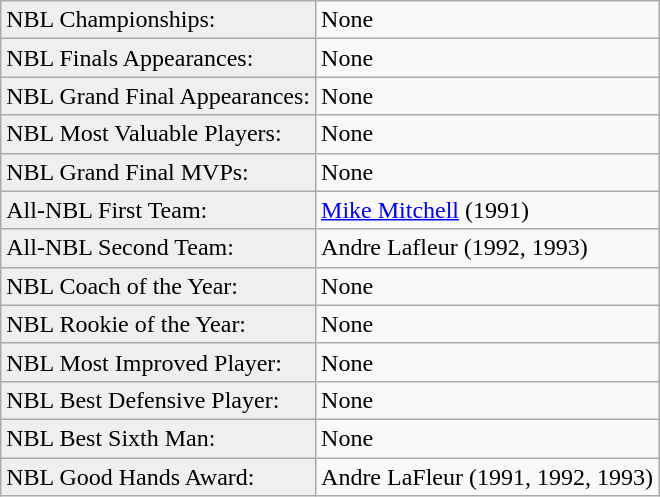<table class="wikitable">
<tr align=left>
<td style="background:#efefef;">NBL Championships:</td>
<td>None</td>
</tr>
<tr>
<td style="background:#efefef;">NBL Finals Appearances:</td>
<td>None</td>
</tr>
<tr>
<td style="background:#efefef;">NBL Grand Final Appearances:</td>
<td>None</td>
</tr>
<tr>
<td style="background:#efefef;">NBL Most Valuable Players:</td>
<td>None</td>
</tr>
<tr>
<td style="background:#efefef;">NBL Grand Final MVPs:</td>
<td>None</td>
</tr>
<tr>
<td style="background:#efefef;">All-NBL First Team:</td>
<td><a href='#'>Mike Mitchell</a> (1991)</td>
</tr>
<tr>
<td style="background:#efefef;">All-NBL Second Team:</td>
<td>Andre Lafleur (1992, 1993)</td>
</tr>
<tr>
<td style="background:#efefef;">NBL Coach of the Year:</td>
<td>None</td>
</tr>
<tr>
<td style="background:#efefef;">NBL Rookie of the Year:</td>
<td>None</td>
</tr>
<tr>
<td style="background:#efefef;">NBL Most Improved Player:</td>
<td>None</td>
</tr>
<tr>
<td style="background:#efefef;">NBL Best Defensive Player:</td>
<td>None</td>
</tr>
<tr>
<td style="background:#efefef;">NBL Best Sixth Man:</td>
<td>None</td>
</tr>
<tr>
<td style="background:#efefef;">NBL Good Hands Award:</td>
<td>Andre LaFleur (1991, 1992, 1993)</td>
</tr>
</table>
